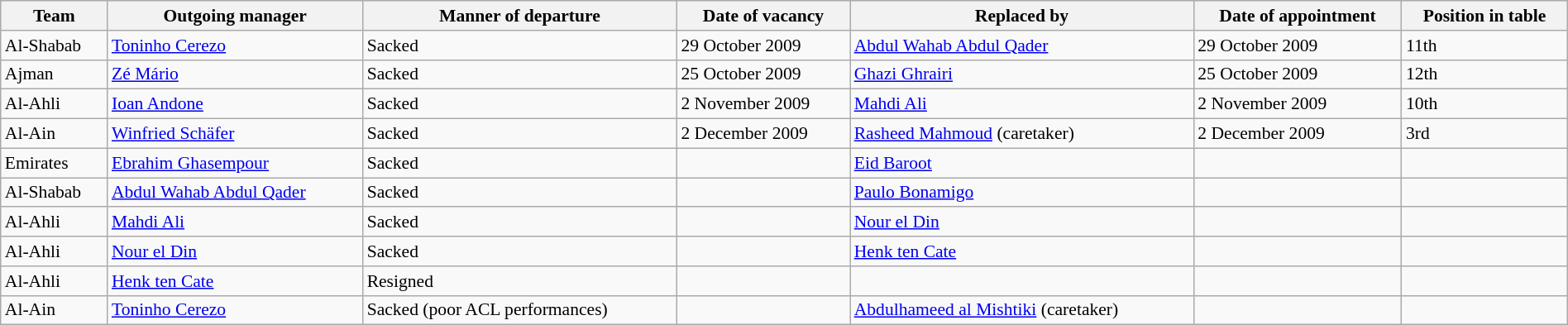<table class="wikitable"  center;" style="font-size:90%; width:100%">
<tr>
<th>Team</th>
<th>Outgoing manager</th>
<th>Manner of departure</th>
<th>Date of vacancy</th>
<th>Replaced by</th>
<th>Date of appointment</th>
<th>Position in table</th>
</tr>
<tr>
<td>Al-Shabab</td>
<td> <a href='#'>Toninho Cerezo</a></td>
<td>Sacked</td>
<td>29 October 2009</td>
<td> <a href='#'>Abdul Wahab Abdul Qader</a></td>
<td>29 October 2009</td>
<td>11th</td>
</tr>
<tr>
<td>Ajman</td>
<td> <a href='#'>Zé Mário</a></td>
<td>Sacked</td>
<td>25 October 2009</td>
<td> <a href='#'>Ghazi Ghrairi</a></td>
<td>25 October 2009</td>
<td>12th</td>
</tr>
<tr>
<td>Al-Ahli</td>
<td> <a href='#'>Ioan Andone</a></td>
<td>Sacked</td>
<td>2 November 2009 </td>
<td> <a href='#'>Mahdi Ali</a></td>
<td>2 November 2009</td>
<td>10th</td>
</tr>
<tr>
<td>Al-Ain</td>
<td> <a href='#'>Winfried Schäfer</a></td>
<td>Sacked</td>
<td>2 December 2009 </td>
<td> <a href='#'>Rasheed Mahmoud</a> (caretaker)</td>
<td>2 December 2009</td>
<td>3rd</td>
</tr>
<tr>
<td>Emirates</td>
<td> <a href='#'>Ebrahim Ghasempour</a></td>
<td>Sacked</td>
<td></td>
<td> <a href='#'>Eid Baroot</a></td>
<td></td>
<td></td>
</tr>
<tr>
<td>Al-Shabab</td>
<td> <a href='#'>Abdul Wahab Abdul Qader</a></td>
<td>Sacked</td>
<td></td>
<td> <a href='#'>Paulo Bonamigo</a></td>
<td></td>
<td></td>
</tr>
<tr>
<td>Al-Ahli</td>
<td> <a href='#'>Mahdi Ali</a></td>
<td>Sacked </td>
<td></td>
<td> <a href='#'>Nour el Din</a></td>
<td></td>
<td></td>
</tr>
<tr>
<td>Al-Ahli</td>
<td> <a href='#'>Nour el Din</a></td>
<td>Sacked  </td>
<td></td>
<td> <a href='#'>Henk ten Cate</a></td>
<td></td>
<td></td>
</tr>
<tr>
<td>Al-Ahli</td>
<td> <a href='#'>Henk ten Cate</a></td>
<td>Resigned  </td>
<td></td>
<td></td>
<td></td>
<td></td>
</tr>
<tr>
<td>Al-Ain</td>
<td> <a href='#'>Toninho Cerezo</a></td>
<td>Sacked (poor ACL performances)  </td>
<td></td>
<td> <a href='#'>Abdulhameed al Mishtiki</a> (caretaker)</td>
<td></td>
<td></td>
</tr>
</table>
